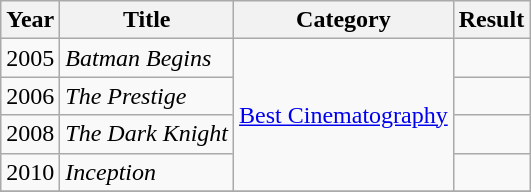<table class="wikitable">
<tr>
<th>Year</th>
<th>Title</th>
<th>Category</th>
<th>Result</th>
</tr>
<tr>
<td>2005</td>
<td><em>Batman Begins</em></td>
<td rowspan=4><a href='#'>Best Cinematography</a></td>
<td></td>
</tr>
<tr>
<td>2006</td>
<td><em>The Prestige</em></td>
<td></td>
</tr>
<tr>
<td>2008</td>
<td><em>The Dark Knight</em></td>
<td></td>
</tr>
<tr>
<td>2010</td>
<td><em>Inception</em></td>
<td></td>
</tr>
<tr>
</tr>
</table>
